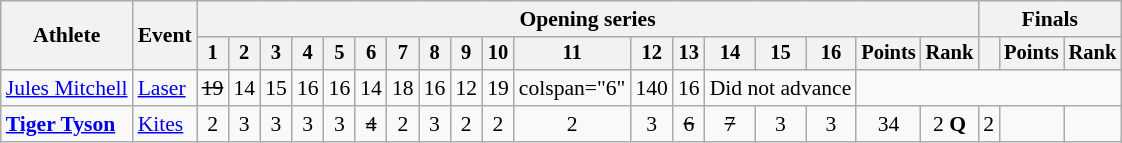<table class=wikitable style=font-size:90%;text-align:center>
<tr>
<th rowspan=2>Athlete</th>
<th rowspan=2>Event</th>
<th colspan=18>Opening series</th>
<th colspan=3>Finals</th>
</tr>
<tr style=font-size:95%>
<th>1</th>
<th>2</th>
<th>3</th>
<th>4</th>
<th>5</th>
<th>6</th>
<th>7</th>
<th>8</th>
<th>9</th>
<th>10</th>
<th>11</th>
<th>12</th>
<th>13</th>
<th>14</th>
<th>15</th>
<th>16</th>
<th>Points</th>
<th>Rank</th>
<th></th>
<th>Points</th>
<th>Rank</th>
</tr>
<tr>
<td align=left><a href='#'>Jules Mitchell</a></td>
<td align=left><a href='#'>Laser</a></td>
<td><s>19<br></s></td>
<td>14</td>
<td>15</td>
<td>16</td>
<td>16</td>
<td>14</td>
<td>18</td>
<td>16</td>
<td>12</td>
<td>19</td>
<td>colspan="6" </td>
<td>140</td>
<td>16</td>
<td colspan=3>Did not advance</td>
</tr>
<tr>
<td align=left><strong><a href='#'>Tiger Tyson</a></strong></td>
<td align=left><a href='#'>Kites</a></td>
<td>2</td>
<td>3</td>
<td>3</td>
<td>3</td>
<td>3</td>
<td><s>4</s></td>
<td>2</td>
<td>3</td>
<td>2</td>
<td>2</td>
<td>2</td>
<td>3</td>
<td><s>6</s></td>
<td><s>7</s></td>
<td>3</td>
<td>3</td>
<td>34</td>
<td>2 <strong>Q</strong></td>
<td>2</td>
<td></td>
<td></td>
</tr>
</table>
